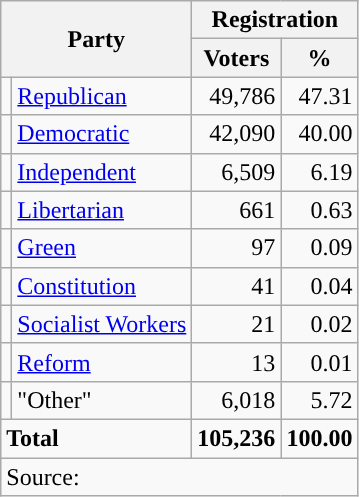<table class="wikitable">
<tr>
<th colspan="2" rowspan="2">Party</th>
<th colspan="2">Registration</th>
</tr>
<tr>
<th>Voters</th>
<th>%</th>
</tr>
<tr>
<td style="background-color:"></td>
<td><a href='#'>Republican</a></td>
<td style="text-align:right;">49,786</td>
<td style="text-align:right;">47.31</td>
</tr>
<tr>
<td style="background-color:"></td>
<td><a href='#'>Democratic</a></td>
<td style="text-align:right;">42,090</td>
<td style="text-align:right;">40.00</td>
</tr>
<tr>
<td style="background-color:"></td>
<td><a href='#'>Independent</a></td>
<td style="text-align:right;">6,509</td>
<td style="text-align:right;">6.19</td>
</tr>
<tr>
<td style="background-color:"></td>
<td><a href='#'>Libertarian</a></td>
<td style="text-align:right;">661</td>
<td style="text-align:right;">0.63</td>
</tr>
<tr>
<td style="background-color:"></td>
<td><a href='#'>Green</a></td>
<td style="text-align:right;">97</td>
<td style="text-align:right;">0.09</td>
</tr>
<tr>
<td style="background-color:"></td>
<td><a href='#'>Constitution</a></td>
<td style="text-align:right;">41</td>
<td style="text-align:right;">0.04</td>
</tr>
<tr>
<td style="background-color:"></td>
<td><a href='#'>Socialist Workers</a></td>
<td style="text-align:right;">21</td>
<td style="text-align:right;">0.02</td>
</tr>
<tr>
<td style="background-color:"></td>
<td><a href='#'>Reform</a></td>
<td style="text-align:right;">13</td>
<td style="text-align:right;">0.01</td>
</tr>
<tr>
<td></td>
<td>"Other"</td>
<td style="text-align:right;">6,018</td>
<td style="text-align:right;">5.72</td>
</tr>
<tr>
<td colspan="2"><strong>Total</strong></td>
<td style="text-align:right;"><strong>105,236</strong></td>
<td style="text-align:right;"><strong>100.00</strong></td>
</tr>
<tr>
<td colspan="4">Source: <em></em></td>
</tr>
</table>
